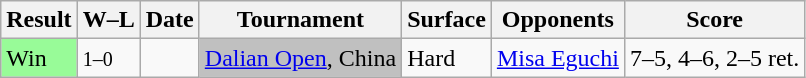<table class="sortable wikitable">
<tr>
<th>Result</th>
<th class="unsortable">W–L</th>
<th>Date</th>
<th>Tournament</th>
<th>Surface</th>
<th>Opponents</th>
<th class="unsortable">Score</th>
</tr>
<tr>
<td style="background:#98fb98;">Win</td>
<td><small>1–0</small></td>
<td><a href='#'></a></td>
<td style="background:silver;"><a href='#'>Dalian Open</a>, China</td>
<td>Hard</td>
<td> <a href='#'>Misa Eguchi</a></td>
<td>7–5, 4–6, 2–5 ret.</td>
</tr>
</table>
